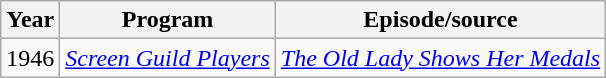<table class="wikitable">
<tr>
<th>Year</th>
<th>Program</th>
<th>Episode/source</th>
</tr>
<tr>
<td>1946</td>
<td><em><a href='#'>Screen Guild Players</a></em></td>
<td><em><a href='#'>The Old Lady Shows Her Medals</a></em></td>
</tr>
</table>
